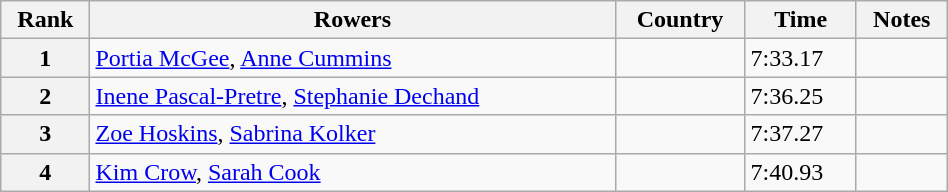<table class="wikitable sortable" width=50%>
<tr>
<th>Rank</th>
<th>Rowers</th>
<th>Country</th>
<th>Time</th>
<th>Notes</th>
</tr>
<tr>
<th>1</th>
<td><a href='#'>Portia McGee</a>, <a href='#'>Anne Cummins</a></td>
<td></td>
<td>7:33.17</td>
<td></td>
</tr>
<tr>
<th>2</th>
<td><a href='#'>Inene Pascal-Pretre</a>, <a href='#'>Stephanie Dechand</a></td>
<td></td>
<td>7:36.25</td>
<td></td>
</tr>
<tr>
<th>3</th>
<td><a href='#'>Zoe Hoskins</a>, <a href='#'>Sabrina Kolker</a></td>
<td></td>
<td>7:37.27</td>
<td></td>
</tr>
<tr>
<th>4</th>
<td><a href='#'>Kim Crow</a>, <a href='#'>Sarah Cook</a></td>
<td></td>
<td>7:40.93</td>
<td></td>
</tr>
</table>
